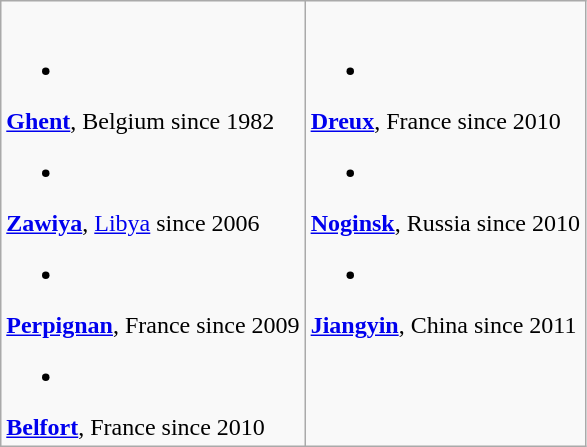<table class="wikitable">
<tr valign="top">
<td><br><ul><li></li></ul><strong><a href='#'>Ghent</a></strong>, Belgium since 1982<ul><li></li></ul><strong><a href='#'>Zawiya</a></strong>, <a href='#'>Libya</a> since 2006<ul><li></li></ul><strong><a href='#'>Perpignan</a></strong>, France since 2009<ul><li></li></ul><strong><a href='#'>Belfort</a></strong>, France since 2010</td>
<td><br><ul><li></li></ul><strong><a href='#'>Dreux</a></strong>, France since 2010<ul><li></li></ul><strong><a href='#'>Noginsk</a></strong>, Russia since 2010<ul><li></li></ul><strong><a href='#'>Jiangyin</a></strong>, China since 2011</td>
</tr>
</table>
